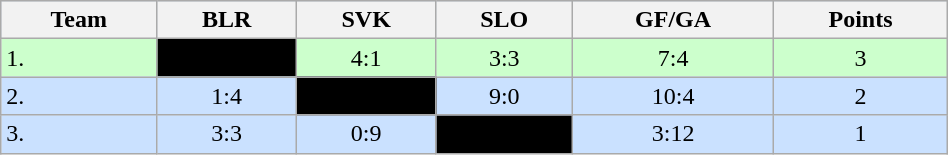<table class="wikitable" bgcolor="#EFEFFF" width="50%">
<tr bgcolor="#BCD2EE">
<th>Team</th>
<th>BLR</th>
<th>SVK</th>
<th>SLO</th>
<th>GF/GA</th>
<th>Points</th>
</tr>
<tr bgcolor="#ccffcc" align="center">
<td align="left">1. </td>
<td style="background:#000000;"></td>
<td>4:1</td>
<td>3:3</td>
<td>7:4</td>
<td>3</td>
</tr>
<tr bgcolor="#CAE1FF" align="center">
<td align="left">2. </td>
<td>1:4</td>
<td style="background:#000000;"></td>
<td>9:0</td>
<td>10:4</td>
<td>2</td>
</tr>
<tr bgcolor="#CAE1FF" align="center">
<td align="left">3. </td>
<td>3:3</td>
<td>0:9</td>
<td style="background:#000000;"></td>
<td>3:12</td>
<td>1</td>
</tr>
</table>
